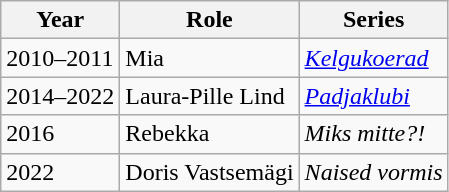<table class="wikitable">
<tr>
<th>Year</th>
<th>Role</th>
<th>Series</th>
</tr>
<tr>
<td>2010–2011</td>
<td>Mia</td>
<td><em><a href='#'>Kelgukoerad</a></em></td>
</tr>
<tr>
<td>2014–2022</td>
<td>Laura-Pille Lind</td>
<td><em><a href='#'>Padjaklubi</a></em></td>
</tr>
<tr>
<td>2016</td>
<td>Rebekka</td>
<td><em>Miks mitte?!</em></td>
</tr>
<tr>
<td>2022</td>
<td>Doris Vastsemägi</td>
<td><em>Naised vormis</em></td>
</tr>
</table>
